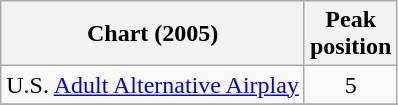<table class="wikitable">
<tr>
<th align="left">Chart (2005)</th>
<th style="text-align:center;">Peak<br>position</th>
</tr>
<tr>
<td align="left">U.S. <a href='#'>Adult Alternative Airplay</a></td>
<td style="text-align:center;">5</td>
</tr>
<tr>
</tr>
</table>
